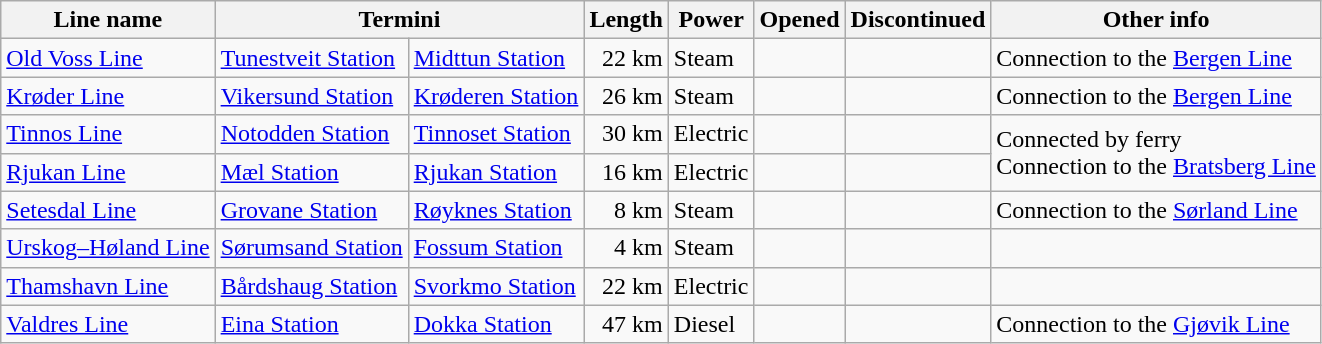<table class="wikitable">
<tr>
<th>Line name</th>
<th colspan=2>Termini</th>
<th>Length</th>
<th>Power</th>
<th>Opened</th>
<th>Discontinued</th>
<th>Other info</th>
</tr>
<tr>
<td><a href='#'>Old Voss Line</a></td>
<td><a href='#'>Tunestveit Station</a></td>
<td><a href='#'>Midttun Station</a></td>
<td align="right">22 km</td>
<td>Steam</td>
<td></td>
<td></td>
<td>Connection to the <a href='#'>Bergen Line</a></td>
</tr>
<tr>
<td><a href='#'>Krøder Line</a></td>
<td><a href='#'>Vikersund Station</a></td>
<td><a href='#'>Krøderen Station</a></td>
<td align="right">26 km</td>
<td>Steam</td>
<td></td>
<td></td>
<td>Connection to the <a href='#'>Bergen Line</a></td>
</tr>
<tr>
<td><a href='#'>Tinnos Line</a></td>
<td><a href='#'>Notodden Station</a></td>
<td><a href='#'>Tinnoset Station</a></td>
<td align="right">30 km</td>
<td>Electric</td>
<td></td>
<td></td>
<td rowspan=2>Connected by ferry<br>Connection to the <a href='#'>Bratsberg Line</a></td>
</tr>
<tr>
<td><a href='#'>Rjukan Line</a></td>
<td><a href='#'>Mæl Station</a></td>
<td><a href='#'>Rjukan Station</a></td>
<td align="right">16 km</td>
<td>Electric</td>
<td></td>
<td></td>
</tr>
<tr>
<td><a href='#'>Setesdal Line</a></td>
<td><a href='#'>Grovane Station</a></td>
<td><a href='#'>Røyknes Station</a></td>
<td align="right">8 km</td>
<td>Steam</td>
<td></td>
<td></td>
<td>Connection to the <a href='#'>Sørland Line</a></td>
</tr>
<tr>
<td><a href='#'>Urskog–Høland Line</a></td>
<td><a href='#'>Sørumsand Station</a></td>
<td><a href='#'>Fossum Station</a></td>
<td align="right">4 km</td>
<td>Steam</td>
<td></td>
<td></td>
<td></td>
</tr>
<tr>
<td><a href='#'>Thamshavn Line</a></td>
<td><a href='#'>Bårdshaug Station</a></td>
<td><a href='#'>Svorkmo Station</a></td>
<td align="right">22 km</td>
<td>Electric</td>
<td></td>
<td></td>
<td></td>
</tr>
<tr>
<td><a href='#'>Valdres Line</a></td>
<td><a href='#'>Eina Station</a></td>
<td><a href='#'>Dokka Station</a></td>
<td align="right">47 km</td>
<td>Diesel</td>
<td></td>
<td></td>
<td>Connection to the <a href='#'>Gjøvik Line</a></td>
</tr>
</table>
